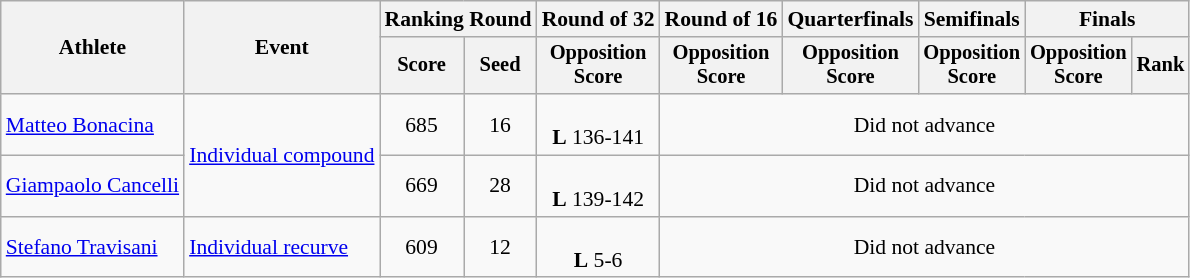<table class="wikitable" style="text-align: center; font-size:90%">
<tr>
<th rowspan="2">Athlete</th>
<th rowspan="2">Event</th>
<th colspan="2">Ranking Round</th>
<th>Round of 32</th>
<th>Round of 16</th>
<th>Quarterfinals</th>
<th>Semifinals</th>
<th colspan="2">Finals</th>
</tr>
<tr style="font-size:95%">
<th>Score</th>
<th>Seed</th>
<th>Opposition<br>Score</th>
<th>Opposition<br>Score</th>
<th>Opposition<br>Score</th>
<th>Opposition<br>Score</th>
<th>Opposition<br>Score</th>
<th>Rank</th>
</tr>
<tr align=center>
<td align=left><a href='#'>Matteo Bonacina</a></td>
<td align=left rowspan=2><a href='#'>Individual compound</a></td>
<td>685</td>
<td>16</td>
<td><br><strong>L</strong> 136-141</td>
<td colspan=5>Did not advance</td>
</tr>
<tr align=center>
<td align=left><a href='#'>Giampaolo Cancelli</a></td>
<td>669</td>
<td>28</td>
<td><br><strong>L</strong> 139-142</td>
<td colspan=5>Did not advance</td>
</tr>
<tr align=center>
<td align=left><a href='#'>Stefano Travisani</a></td>
<td align=left><a href='#'>Individual recurve</a></td>
<td>609</td>
<td>12</td>
<td><br><strong>L</strong> 5-6</td>
<td colspan=5>Did not advance</td>
</tr>
</table>
